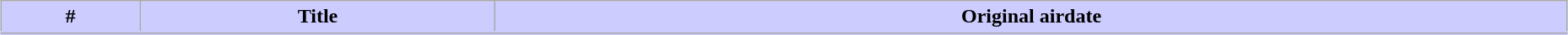<table class="wikitable" style="width:98%; margin:auto; background:#FFF;">
<tr style="border-bottom: 3px solid #CCF">
<th style="background: #CCF">#</th>
<th style="background: #CCF">Title</th>
<th style="background: #CCF">Original airdate</th>
</tr>
<tr>
</tr>
</table>
